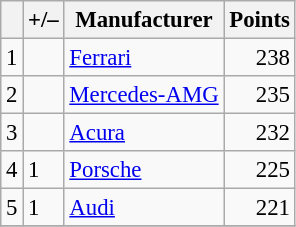<table class="wikitable" style="font-size: 95%;">
<tr>
<th scope="col"></th>
<th scope="col">+/–</th>
<th scope="col">Manufacturer</th>
<th scope="col">Points</th>
</tr>
<tr>
<td align=center>1</td>
<td align="left"></td>
<td> <a href='#'>Ferrari</a></td>
<td align=right>238</td>
</tr>
<tr>
<td align=center>2</td>
<td align="left"></td>
<td> <a href='#'>Mercedes-AMG</a></td>
<td align=right>235</td>
</tr>
<tr>
<td align=center>3</td>
<td align="left"></td>
<td> <a href='#'>Acura</a></td>
<td align=right>232</td>
</tr>
<tr>
<td align=center>4</td>
<td align="left"> 1</td>
<td> <a href='#'>Porsche</a></td>
<td align=right>225</td>
</tr>
<tr>
<td align=center>5</td>
<td align="left"> 1</td>
<td> <a href='#'>Audi</a></td>
<td align=right>221</td>
</tr>
<tr>
</tr>
</table>
